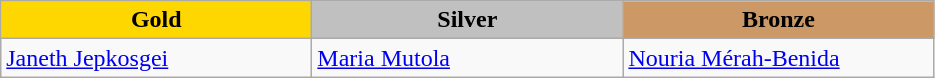<table class="wikitable" style="text-align:left">
<tr align="center">
<td width=200 bgcolor=gold><strong>Gold</strong></td>
<td width=200 bgcolor=silver><strong>Silver</strong></td>
<td width=200 bgcolor=CC9966><strong>Bronze</strong></td>
</tr>
<tr>
<td><a href='#'>Janeth Jepkosgei</a><br><em></em></td>
<td><a href='#'>Maria Mutola</a><br><em></em></td>
<td><a href='#'>Nouria Mérah-Benida</a><br><em></em></td>
</tr>
</table>
